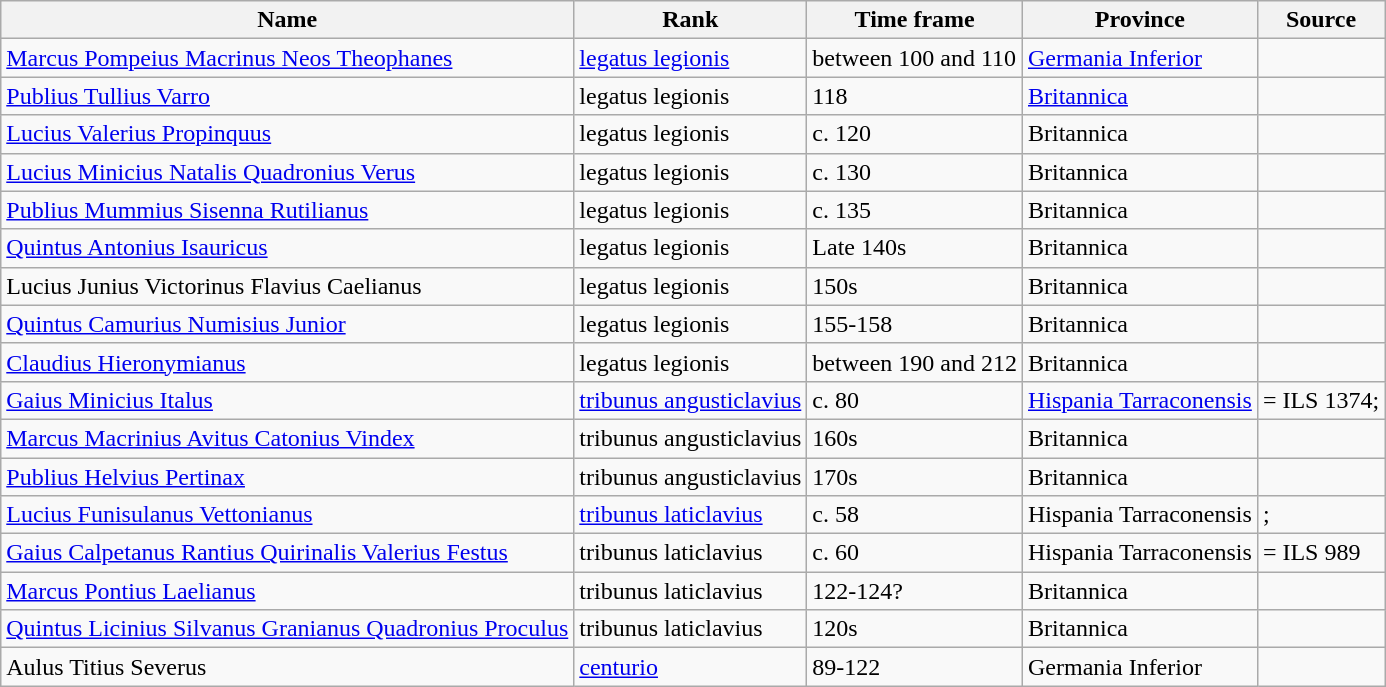<table class="wikitable sortable">
<tr style="vertical-align: top;">
<th>Name</th>
<th>Rank</th>
<th>Time frame</th>
<th>Province</th>
<th>Source</th>
</tr>
<tr>
<td><a href='#'>Marcus Pompeius Macrinus Neos Theophanes</a></td>
<td><a href='#'>legatus legionis</a></td>
<td>between 100 and 110</td>
<td><a href='#'>Germania Inferior</a></td>
<td></td>
</tr>
<tr>
<td><a href='#'>Publius Tullius Varro</a></td>
<td>legatus legionis</td>
<td>118</td>
<td><a href='#'>Britannica</a></td>
<td></td>
</tr>
<tr>
<td><a href='#'>Lucius Valerius Propinquus</a></td>
<td>legatus legionis</td>
<td>c. 120</td>
<td>Britannica</td>
<td></td>
</tr>
<tr>
<td><a href='#'>Lucius Minicius Natalis Quadronius Verus</a></td>
<td>legatus legionis</td>
<td>c. 130</td>
<td>Britannica</td>
<td></td>
</tr>
<tr>
<td><a href='#'>Publius Mummius Sisenna Rutilianus</a></td>
<td>legatus legionis</td>
<td>c. 135</td>
<td>Britannica</td>
<td></td>
</tr>
<tr>
<td><a href='#'>Quintus Antonius Isauricus</a></td>
<td>legatus legionis</td>
<td>Late 140s</td>
<td>Britannica</td>
<td></td>
</tr>
<tr>
<td>Lucius Junius Victorinus Flavius Caelianus</td>
<td>legatus legionis</td>
<td>150s</td>
<td>Britannica</td>
<td></td>
</tr>
<tr>
<td><a href='#'>Quintus Camurius Numisius Junior</a></td>
<td>legatus legionis</td>
<td>155-158</td>
<td>Britannica</td>
<td></td>
</tr>
<tr>
<td><a href='#'>Claudius Hieronymianus</a></td>
<td>legatus legionis</td>
<td>between 190 and 212</td>
<td>Britannica</td>
<td></td>
</tr>
<tr>
<td><a href='#'>Gaius Minicius Italus</a></td>
<td><a href='#'>tribunus angusticlavius</a></td>
<td>c. 80</td>
<td><a href='#'>Hispania Tarraconensis</a></td>
<td> = ILS 1374; </td>
</tr>
<tr>
<td><a href='#'>Marcus Macrinius Avitus Catonius Vindex</a></td>
<td>tribunus angusticlavius</td>
<td>160s</td>
<td>Britannica</td>
<td></td>
</tr>
<tr>
<td><a href='#'>Publius Helvius Pertinax</a></td>
<td>tribunus angusticlavius</td>
<td>170s</td>
<td>Britannica</td>
<td></td>
</tr>
<tr>
<td><a href='#'>Lucius Funisulanus Vettonianus</a></td>
<td><a href='#'>tribunus laticlavius</a></td>
<td>c. 58</td>
<td>Hispania Tarraconensis</td>
<td>; </td>
</tr>
<tr>
<td><a href='#'>Gaius Calpetanus Rantius Quirinalis Valerius Festus</a></td>
<td>tribunus laticlavius</td>
<td>c. 60</td>
<td>Hispania Tarraconensis</td>
<td> = ILS 989</td>
</tr>
<tr>
<td><a href='#'>Marcus Pontius Laelianus</a></td>
<td>tribunus laticlavius</td>
<td>122-124?</td>
<td>Britannica</td>
<td></td>
</tr>
<tr>
<td><a href='#'>Quintus Licinius Silvanus Granianus Quadronius Proculus</a></td>
<td>tribunus laticlavius</td>
<td>120s</td>
<td>Britannica</td>
<td></td>
</tr>
<tr>
<td>Aulus Titius Severus</td>
<td><a href='#'>centurio</a></td>
<td>89-122</td>
<td>Germania Inferior</td>
<td></td>
</tr>
</table>
